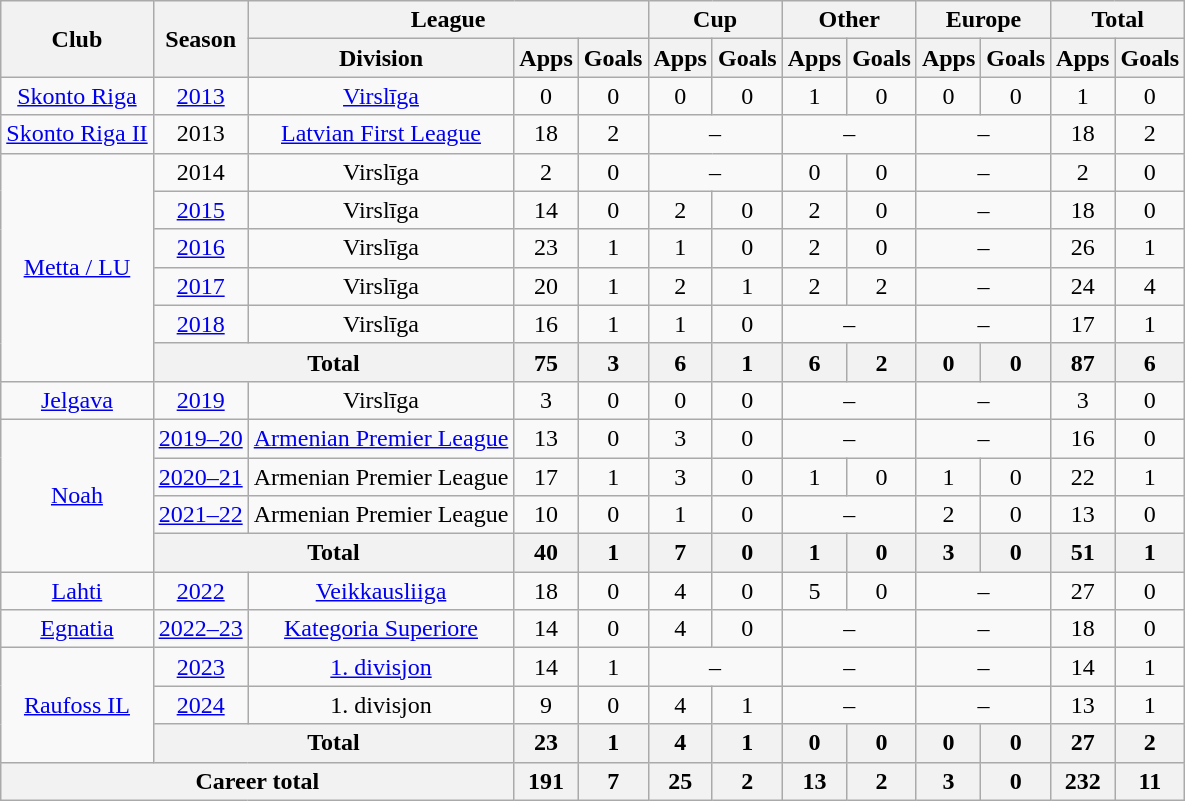<table class="wikitable" style="text-align:center">
<tr>
<th rowspan="2">Club</th>
<th rowspan="2">Season</th>
<th colspan="3">League</th>
<th colspan="2">Cup</th>
<th colspan="2">Other</th>
<th colspan="2">Europe</th>
<th colspan="2">Total</th>
</tr>
<tr>
<th>Division</th>
<th>Apps</th>
<th>Goals</th>
<th>Apps</th>
<th>Goals</th>
<th>Apps</th>
<th>Goals</th>
<th>Apps</th>
<th>Goals</th>
<th>Apps</th>
<th>Goals</th>
</tr>
<tr>
<td><a href='#'>Skonto Riga</a></td>
<td><a href='#'>2013</a></td>
<td><a href='#'>Virslīga</a></td>
<td>0</td>
<td>0</td>
<td>0</td>
<td>0</td>
<td>1</td>
<td>0</td>
<td>0</td>
<td>0</td>
<td>1</td>
<td>0</td>
</tr>
<tr>
<td><a href='#'>Skonto Riga II</a></td>
<td>2013</td>
<td><a href='#'>Latvian First League</a></td>
<td>18</td>
<td>2</td>
<td colspan=2>–</td>
<td colspan=2>–</td>
<td colspan=2>–</td>
<td>18</td>
<td>2</td>
</tr>
<tr>
<td rowspan=6><a href='#'>Metta / LU</a></td>
<td>2014</td>
<td>Virslīga</td>
<td>2</td>
<td>0</td>
<td colspan=2>–</td>
<td>0</td>
<td>0</td>
<td colspan=2>–</td>
<td>2</td>
<td>0</td>
</tr>
<tr>
<td><a href='#'>2015</a></td>
<td>Virslīga</td>
<td>14</td>
<td>0</td>
<td>2</td>
<td>0</td>
<td>2</td>
<td>0</td>
<td colspan=2>–</td>
<td>18</td>
<td>0</td>
</tr>
<tr>
<td><a href='#'>2016</a></td>
<td>Virslīga</td>
<td>23</td>
<td>1</td>
<td>1</td>
<td>0</td>
<td>2</td>
<td>0</td>
<td colspan=2>–</td>
<td>26</td>
<td>1</td>
</tr>
<tr>
<td><a href='#'>2017</a></td>
<td>Virslīga</td>
<td>20</td>
<td>1</td>
<td>2</td>
<td>1</td>
<td>2</td>
<td>2</td>
<td colspan=2>–</td>
<td>24</td>
<td>4</td>
</tr>
<tr>
<td><a href='#'>2018</a></td>
<td>Virslīga</td>
<td>16</td>
<td>1</td>
<td>1</td>
<td>0</td>
<td colspan=2>–</td>
<td colspan=2>–</td>
<td>17</td>
<td>1</td>
</tr>
<tr>
<th colspan=2>Total</th>
<th>75</th>
<th>3</th>
<th>6</th>
<th>1</th>
<th>6</th>
<th>2</th>
<th>0</th>
<th>0</th>
<th>87</th>
<th>6</th>
</tr>
<tr>
<td><a href='#'>Jelgava</a></td>
<td><a href='#'>2019</a></td>
<td>Virslīga</td>
<td>3</td>
<td>0</td>
<td>0</td>
<td>0</td>
<td colspan=2>–</td>
<td colspan=2>–</td>
<td>3</td>
<td>0</td>
</tr>
<tr>
<td rowspan=4><a href='#'>Noah</a></td>
<td><a href='#'>2019–20</a></td>
<td><a href='#'>Armenian Premier League</a></td>
<td>13</td>
<td>0</td>
<td>3</td>
<td>0</td>
<td colspan=2>–</td>
<td colspan=2>–</td>
<td>16</td>
<td>0</td>
</tr>
<tr>
<td><a href='#'>2020–21</a></td>
<td>Armenian Premier League</td>
<td>17</td>
<td>1</td>
<td>3</td>
<td>0</td>
<td>1</td>
<td>0</td>
<td>1</td>
<td>0</td>
<td>22</td>
<td>1</td>
</tr>
<tr>
<td><a href='#'>2021–22</a></td>
<td>Armenian Premier League</td>
<td>10</td>
<td>0</td>
<td>1</td>
<td>0</td>
<td colspan=2>–</td>
<td>2</td>
<td>0</td>
<td>13</td>
<td>0</td>
</tr>
<tr>
<th colspan=2>Total</th>
<th>40</th>
<th>1</th>
<th>7</th>
<th>0</th>
<th>1</th>
<th>0</th>
<th>3</th>
<th>0</th>
<th>51</th>
<th>1</th>
</tr>
<tr>
<td><a href='#'>Lahti</a></td>
<td><a href='#'>2022</a></td>
<td><a href='#'>Veikkausliiga</a></td>
<td>18</td>
<td>0</td>
<td>4</td>
<td>0</td>
<td>5</td>
<td>0</td>
<td colspan=2>–</td>
<td>27</td>
<td>0</td>
</tr>
<tr>
<td><a href='#'>Egnatia</a></td>
<td><a href='#'>2022–23</a></td>
<td><a href='#'>Kategoria Superiore</a></td>
<td>14</td>
<td>0</td>
<td>4</td>
<td>0</td>
<td colspan=2>–</td>
<td colspan=2>–</td>
<td>18</td>
<td>0</td>
</tr>
<tr>
<td rowspan=3><a href='#'>Raufoss IL</a></td>
<td><a href='#'>2023</a></td>
<td><a href='#'>1. divisjon</a></td>
<td>14</td>
<td>1</td>
<td colspan=2>–</td>
<td colspan=2>–</td>
<td colspan=2>–</td>
<td>14</td>
<td>1</td>
</tr>
<tr>
<td><a href='#'>2024</a></td>
<td>1. divisjon</td>
<td>9</td>
<td>0</td>
<td>4</td>
<td>1</td>
<td colspan=2>–</td>
<td colspan=2>–</td>
<td>13</td>
<td>1</td>
</tr>
<tr>
<th colspan=2>Total</th>
<th>23</th>
<th>1</th>
<th>4</th>
<th>1</th>
<th>0</th>
<th>0</th>
<th>0</th>
<th>0</th>
<th>27</th>
<th>2</th>
</tr>
<tr>
<th colspan="3">Career total</th>
<th>191</th>
<th>7</th>
<th>25</th>
<th>2</th>
<th>13</th>
<th>2</th>
<th>3</th>
<th>0</th>
<th>232</th>
<th>11</th>
</tr>
</table>
